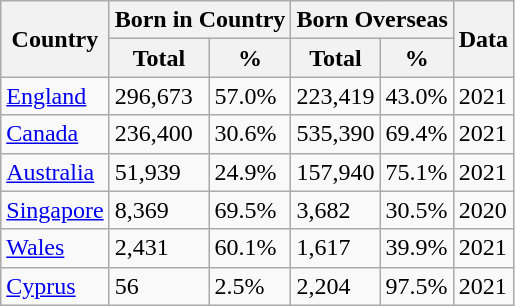<table class="wikitable sortable col2right col4right">
<tr>
<th rowspan="2">Country</th>
<th colspan="2">Born in Country</th>
<th colspan="2">Born Overseas</th>
<th rowspan="2">Data</th>
</tr>
<tr>
<th>Total</th>
<th>%</th>
<th>Total</th>
<th>%</th>
</tr>
<tr>
<td> <a href='#'>England</a></td>
<td>296,673</td>
<td>57.0%</td>
<td>223,419</td>
<td>43.0%</td>
<td>2021</td>
</tr>
<tr>
<td> <a href='#'>Canada</a></td>
<td>236,400</td>
<td>30.6%</td>
<td>535,390</td>
<td>69.4%</td>
<td>2021</td>
</tr>
<tr>
<td> <a href='#'>Australia</a></td>
<td>51,939</td>
<td>24.9%</td>
<td>157,940</td>
<td>75.1%</td>
<td>2021</td>
</tr>
<tr>
<td> <a href='#'>Singapore</a></td>
<td>8,369</td>
<td>69.5%</td>
<td>3,682</td>
<td>30.5%</td>
<td>2020</td>
</tr>
<tr>
<td> <a href='#'>Wales</a></td>
<td>2,431</td>
<td>60.1%</td>
<td>1,617</td>
<td>39.9%</td>
<td>2021</td>
</tr>
<tr>
<td> <a href='#'>Cyprus</a></td>
<td>56</td>
<td>2.5%</td>
<td>2,204</td>
<td>97.5%</td>
<td>2021</td>
</tr>
</table>
